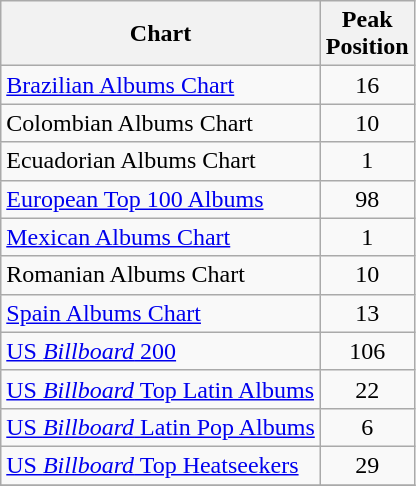<table class="wikitable sortable">
<tr>
<th>Chart</th>
<th>Peak<br>Position</th>
</tr>
<tr>
<td><a href='#'>Brazilian Albums Chart</a></td>
<td align="center">16</td>
</tr>
<tr>
<td>Colombian Albums Chart</td>
<td align="center">10</td>
</tr>
<tr>
<td>Ecuadorian Albums Chart</td>
<td align="center">1</td>
</tr>
<tr>
<td><a href='#'>European Top 100 Albums</a></td>
<td align="center">98</td>
</tr>
<tr>
<td><a href='#'>Mexican Albums Chart</a></td>
<td align="center">1</td>
</tr>
<tr>
<td>Romanian Albums Chart</td>
<td align="center">10</td>
</tr>
<tr>
<td><a href='#'>Spain Albums Chart</a></td>
<td align="center">13</td>
</tr>
<tr>
<td><a href='#'>US <em>Billboard</em> 200</a></td>
<td align="center">106</td>
</tr>
<tr>
<td><a href='#'>US <em>Billboard</em> Top Latin Albums</a></td>
<td align="center">22</td>
</tr>
<tr>
<td><a href='#'>US <em>Billboard</em> Latin Pop Albums</a></td>
<td align="center">6</td>
</tr>
<tr>
<td><a href='#'>US <em>Billboard</em> Top Heatseekers</a></td>
<td align="center">29</td>
</tr>
<tr>
</tr>
</table>
